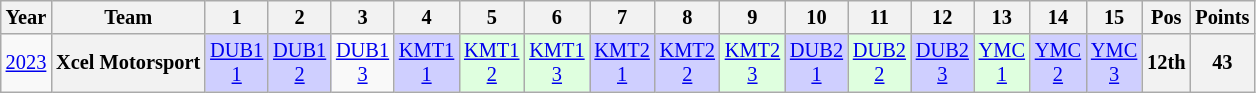<table class="wikitable" style="text-align:center; font-size:85%">
<tr>
<th>Year</th>
<th>Team</th>
<th>1</th>
<th>2</th>
<th>3</th>
<th>4</th>
<th>5</th>
<th>6</th>
<th>7</th>
<th>8</th>
<th>9</th>
<th>10</th>
<th>11</th>
<th>12</th>
<th>13</th>
<th>14</th>
<th>15</th>
<th>Pos</th>
<th>Points</th>
</tr>
<tr>
<td><a href='#'>2023</a></td>
<th nowrap>Xcel Motorsport</th>
<td style="background:#CFCFFF;"><a href='#'>DUB1<br>1</a><br></td>
<td style="background:#CFCFFF;"><a href='#'>DUB1<br>2</a><br></td>
<td style="background:#EFCFF;"><a href='#'>DUB1<br>3</a><br></td>
<td style="background:#CFCFFF;"><a href='#'>KMT1<br>1</a><br></td>
<td style="background:#DFFFDF;"><a href='#'>KMT1<br>2</a><br></td>
<td style="background:#DFFFDF;"><a href='#'>KMT1<br>3</a><br></td>
<td style="background:#CFCFFF;"><a href='#'>KMT2<br>1</a><br></td>
<td style="background:#CFCFFF;"><a href='#'>KMT2<br>2</a><br></td>
<td style="background:#DFFFDF;"><a href='#'>KMT2<br>3</a><br></td>
<td style="background:#CFCFFF;"><a href='#'>DUB2<br>1</a><br></td>
<td style="background:#DFFFDF;"><a href='#'>DUB2<br>2</a><br></td>
<td style="background:#CFCFFF;"><a href='#'>DUB2<br>3</a><br></td>
<td style="background:#DFFFDF;"><a href='#'>YMC<br>1</a><br></td>
<td style="background:#CFCFFF;"><a href='#'>YMC<br>2</a><br></td>
<td style="background:#CFCFFF;"><a href='#'>YMC<br>3</a><br></td>
<th>12th</th>
<th>43</th>
</tr>
</table>
